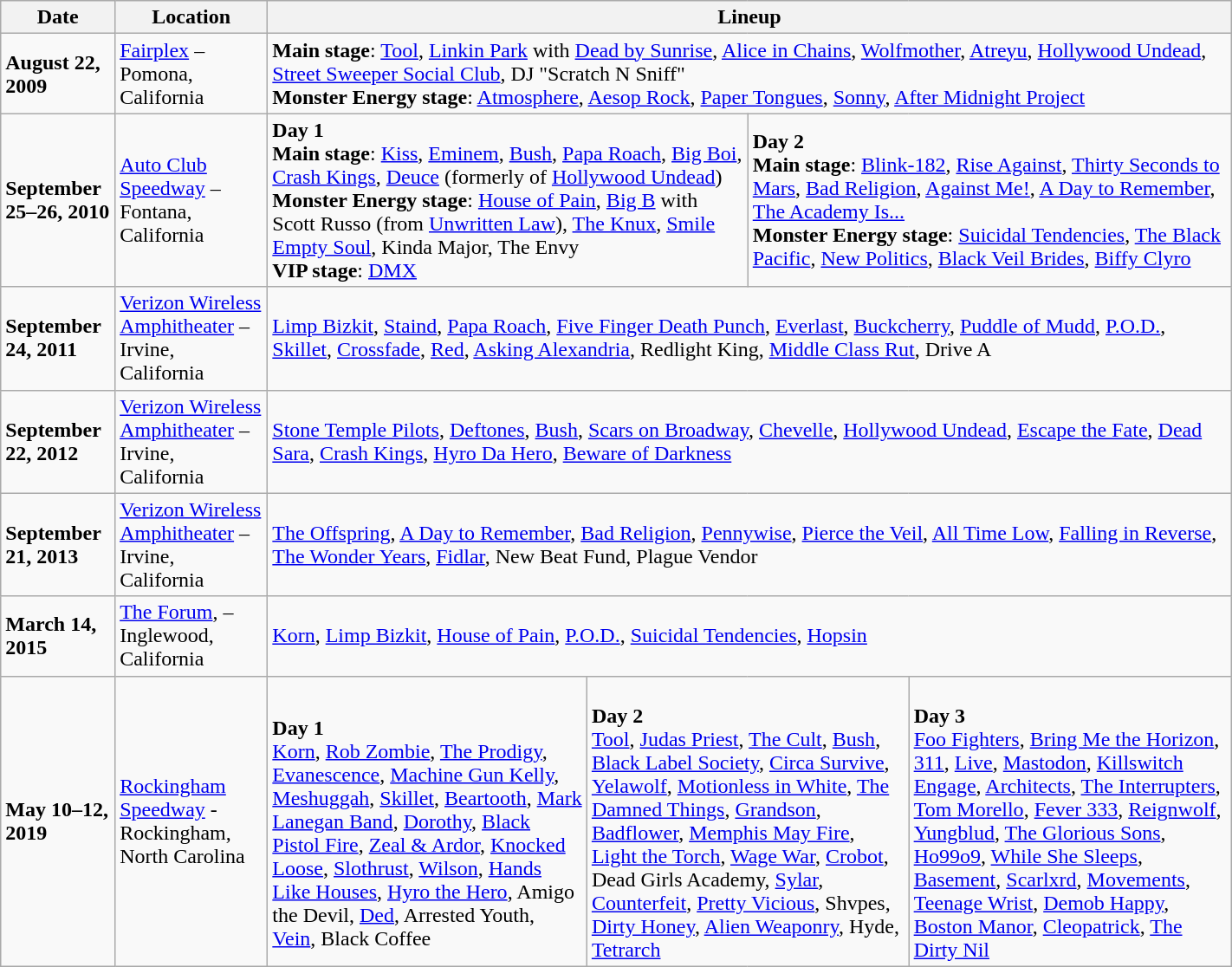<table class="wikitable" width="75%">
<tr>
<th>Date</th>
<th>Location</th>
<th colspan="4">Lineup</th>
</tr>
<tr>
<td><strong>August 22, 2009</strong></td>
<td><a href='#'>Fairplex</a> – Pomona, California</td>
<td colspan="4"><strong>Main stage</strong>: <a href='#'>Tool</a>, <a href='#'>Linkin Park</a> with <a href='#'>Dead by Sunrise</a>, <a href='#'>Alice in Chains</a>, <a href='#'>Wolfmother</a>, <a href='#'>Atreyu</a>, <a href='#'>Hollywood Undead</a>, <a href='#'>Street Sweeper Social Club</a>, DJ "Scratch N Sniff"<br><strong>Monster Energy stage</strong>: <a href='#'>Atmosphere</a>, <a href='#'>Aesop Rock</a>, <a href='#'>Paper Tongues</a>, <a href='#'>Sonny</a>, <a href='#'>After Midnight Project</a></td>
</tr>
<tr>
<td><strong>September 25–26, 2010</strong></td>
<td><a href='#'>Auto Club Speedway</a> – Fontana, California</td>
<td colspan="2"><strong>Day 1</strong><br><strong>Main stage</strong>: <a href='#'>Kiss</a>, <a href='#'>Eminem</a>, <a href='#'>Bush</a>, <a href='#'>Papa Roach</a>, <a href='#'>Big Boi</a>, <a href='#'>Crash Kings</a>, <a href='#'>Deuce</a> (formerly of <a href='#'>Hollywood Undead</a>)<br><strong>Monster Energy stage</strong>: <a href='#'>House of Pain</a>, <a href='#'>Big B</a> with Scott Russo (from <a href='#'>Unwritten Law</a>), <a href='#'>The Knux</a>, <a href='#'>Smile Empty Soul</a>, Kinda Major, The Envy<br><strong>VIP stage</strong>: <a href='#'>DMX</a></td>
<td colspan="2"><strong>Day 2</strong><br><strong>Main stage</strong>: <a href='#'>Blink-182</a>, <a href='#'>Rise Against</a>, <a href='#'>Thirty Seconds to Mars</a>, <a href='#'>Bad Religion</a>, <a href='#'>Against Me!</a>, <a href='#'>A Day to Remember</a>, <a href='#'>The Academy Is...</a><br><strong>Monster Energy stage</strong>: <a href='#'>Suicidal Tendencies</a>, <a href='#'>The Black Pacific</a>, <a href='#'>New Politics</a>, <a href='#'>Black Veil Brides</a>, <a href='#'>Biffy Clyro</a></td>
</tr>
<tr>
<td><strong>September 24, 2011</strong></td>
<td><a href='#'>Verizon Wireless Amphitheater</a> – Irvine, California</td>
<td colspan="4"><a href='#'>Limp Bizkit</a>, <a href='#'>Staind</a>, <a href='#'>Papa Roach</a>, <a href='#'>Five Finger Death Punch</a>, <a href='#'>Everlast</a>, <a href='#'>Buckcherry</a>, <a href='#'>Puddle of Mudd</a>, <a href='#'>P.O.D.</a>, <a href='#'>Skillet</a>, <a href='#'>Crossfade</a>, <a href='#'>Red</a>, <a href='#'>Asking Alexandria</a>, Redlight King, <a href='#'>Middle Class Rut</a>, Drive A</td>
</tr>
<tr>
<td><strong>September 22, 2012</strong></td>
<td><a href='#'>Verizon Wireless Amphitheater</a> – Irvine, California</td>
<td colspan="4"><a href='#'>Stone Temple Pilots</a>, <a href='#'>Deftones</a>, <a href='#'>Bush</a>, <a href='#'>Scars on Broadway</a>, <a href='#'>Chevelle</a>, <a href='#'>Hollywood Undead</a>, <a href='#'>Escape the Fate</a>, <a href='#'>Dead Sara</a>, <a href='#'>Crash Kings</a>, <a href='#'>Hyro Da Hero</a>, <a href='#'>Beware of Darkness</a></td>
</tr>
<tr>
<td><strong>September 21, 2013</strong></td>
<td><a href='#'>Verizon Wireless Amphitheater</a> – Irvine, California</td>
<td colspan="4"><a href='#'>The Offspring</a>, <a href='#'>A Day to Remember</a>, <a href='#'>Bad Religion</a>, <a href='#'>Pennywise</a>, <a href='#'>Pierce the Veil</a>, <a href='#'>All Time Low</a>, <a href='#'>Falling in Reverse</a>, <a href='#'>The Wonder Years</a>, <a href='#'>Fidlar</a>, New Beat Fund, Plague Vendor</td>
</tr>
<tr>
<td><strong>March 14, 2015</strong></td>
<td><a href='#'>The Forum</a>, – Inglewood, California</td>
<td colspan="4"><a href='#'>Korn</a>, <a href='#'>Limp Bizkit</a>, <a href='#'>House of Pain</a>, <a href='#'>P.O.D.</a>, <a href='#'>Suicidal Tendencies</a>, <a href='#'>Hopsin</a></td>
</tr>
<tr>
<td><strong>May 10–12, 2019</strong></td>
<td><a href='#'>Rockingham Speedway</a> - Rockingham, North Carolina</td>
<td><br><strong>Day 1</strong><br><a href='#'>Korn</a>, <a href='#'>Rob Zombie</a>, <a href='#'>The Prodigy</a>, <a href='#'>Evanescence</a>, <a href='#'>Machine Gun Kelly</a>, <a href='#'>Meshuggah</a>, <a href='#'>Skillet</a>, <a href='#'>Beartooth</a>, <a href='#'>Mark Lanegan Band</a>, <a href='#'>Dorothy</a>, <a href='#'>Black Pistol Fire</a>, <a href='#'>Zeal & Ardor</a>, <a href='#'>Knocked Loose</a>, <a href='#'>Slothrust</a>, <a href='#'>Wilson</a>, <a href='#'>Hands Like Houses</a>, <a href='#'>Hyro the Hero</a>, Amigo the Devil, <a href='#'>Ded</a>, Arrested Youth, <a href='#'>Vein</a>, Black Coffee</td>
<td colspan="2"><br><strong>Day 2</strong><br><a href='#'>Tool</a>, <a href='#'>Judas Priest</a>, <a href='#'>The Cult</a>, <a href='#'>Bush</a>, <a href='#'>Black Label Society</a>, <a href='#'>Circa Survive</a>, <a href='#'>Yelawolf</a>, <a href='#'>Motionless in White</a>, <a href='#'>The Damned Things</a>, <a href='#'>Grandson</a>, <a href='#'>Badflower</a>, <a href='#'>Memphis May Fire</a>, <a href='#'>Light the Torch</a>, <a href='#'>Wage War</a>, <a href='#'>Crobot</a>, Dead Girls Academy, <a href='#'>Sylar</a>, <a href='#'>Counterfeit</a>, <a href='#'>Pretty Vicious</a>, Shvpes, <a href='#'>Dirty Honey</a>, <a href='#'>Alien Weaponry</a>, Hyde, <a href='#'>Tetrarch</a></td>
<td><br><strong>Day 3</strong><br><a href='#'>Foo Fighters</a>, <a href='#'>Bring Me the Horizon</a>, <a href='#'>311</a>, <a href='#'>Live</a>, <a href='#'>Mastodon</a>, <a href='#'>Killswitch Engage</a>, <a href='#'>Architects</a>, <a href='#'>The Interrupters</a>, <a href='#'>Tom Morello</a>, <a href='#'>Fever 333</a>, <a href='#'>Reignwolf</a>, <a href='#'>Yungblud</a>, <a href='#'>The Glorious Sons</a>, <a href='#'>Ho99o9</a>, <a href='#'>While She Sleeps</a>, <a href='#'>Basement</a>, <a href='#'>Scarlxrd</a>, <a href='#'>Movements</a>, <a href='#'>Teenage Wrist</a>, <a href='#'>Demob Happy</a>, <a href='#'>Boston Manor</a>, <a href='#'>Cleopatrick</a>, <a href='#'>The Dirty Nil</a></td>
</tr>
</table>
